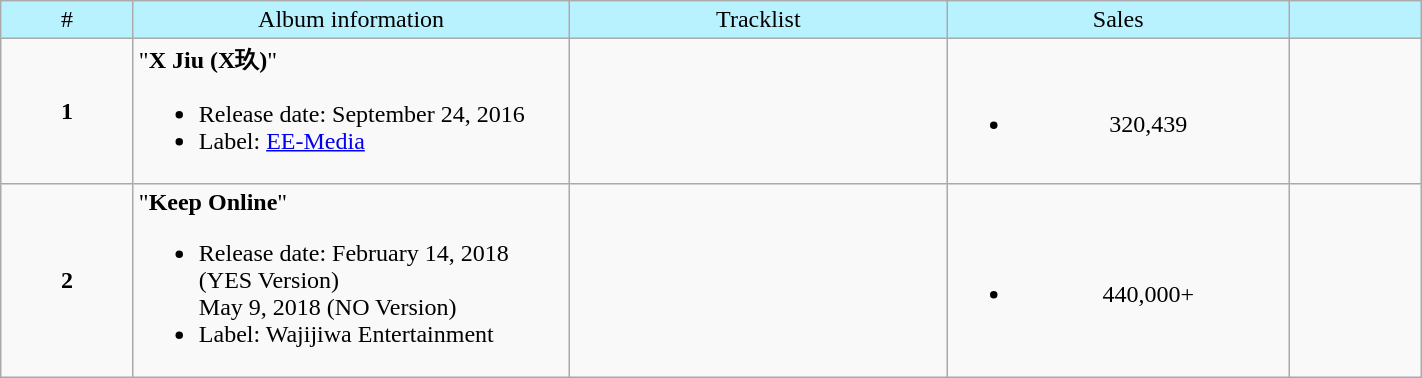<table class="wikitable" width="75%">
<tr style="background:#B9F2FF; color:black" align=center>
<td style="width:7%">#</td>
<td style="width:23%">Album information</td>
<td style="width:20%">Tracklist</td>
<td style="width:18%">Sales</td>
<td style="width:7%"></td>
</tr>
<tr align="center">
<td align="center"><strong>1</strong></td>
<td align="left">"<strong>X Jiu (X玖)</strong>"<br><ul><li>Release date: September 24, 2016</li><li>Label: <a href='#'>EE-Media</a></li></ul></td>
<td></td>
<td><br><ul><li>320,439</li></ul></td>
<td></td>
</tr>
<tr align="center">
<td align="center"><strong>2</strong></td>
<td align="left">"<strong>Keep Online</strong>"<br><ul><li>Release date: February 14, 2018 (YES Version) <br>May 9, 2018 (NO Version)</li><li>Label: Wajijiwa Entertainment</li></ul></td>
<td></td>
<td><br><ul><li>440,000+</li></ul></td>
<td></td>
</tr>
</table>
